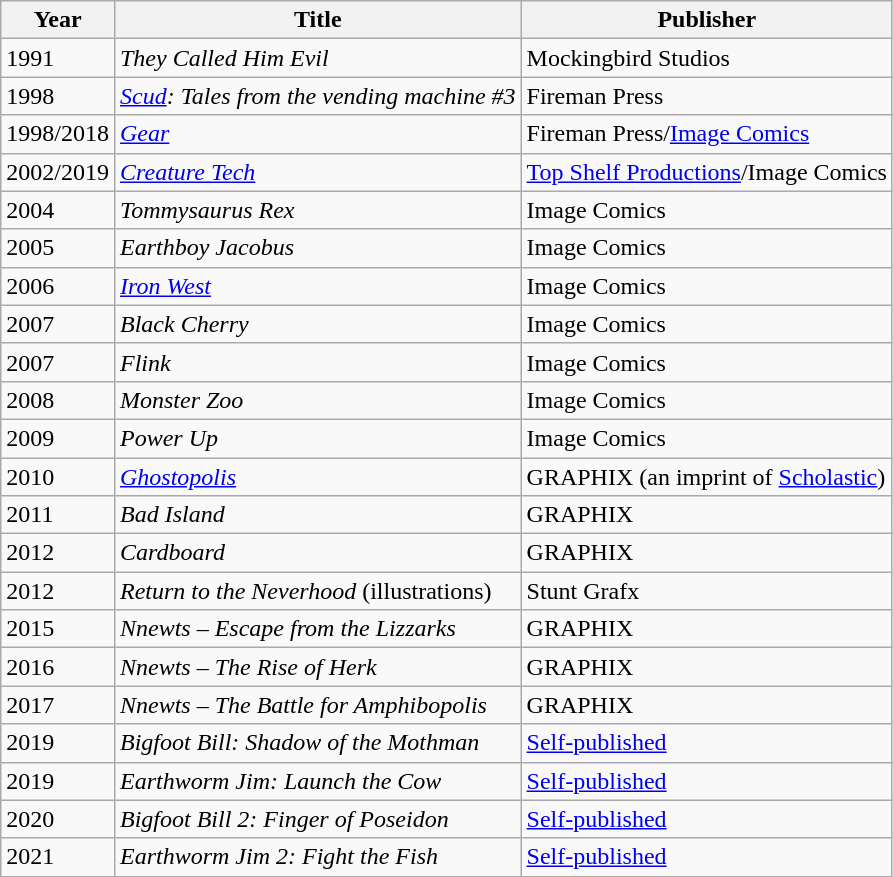<table class = "wikitable sortable">
<tr>
<th>Year</th>
<th>Title</th>
<th>Publisher</th>
</tr>
<tr>
<td>1991</td>
<td><em>They Called Him Evil</em></td>
<td>Mockingbird Studios</td>
</tr>
<tr>
<td>1998</td>
<td><em><a href='#'>Scud</a>: Tales from the vending machine #3</em></td>
<td>Fireman Press</td>
</tr>
<tr>
<td>1998/2018</td>
<td><em><a href='#'>Gear</a></em></td>
<td>Fireman Press/<a href='#'>Image Comics</a></td>
</tr>
<tr>
<td>2002/2019</td>
<td><em><a href='#'>Creature Tech</a></em></td>
<td><a href='#'>Top Shelf Productions</a>/Image Comics</td>
</tr>
<tr>
<td>2004</td>
<td><em>Tommysaurus Rex</em></td>
<td>Image Comics</td>
</tr>
<tr>
<td>2005</td>
<td><em>Earthboy Jacobus</em></td>
<td>Image Comics</td>
</tr>
<tr>
<td>2006</td>
<td><em><a href='#'>Iron West</a></em></td>
<td>Image Comics</td>
</tr>
<tr>
<td>2007</td>
<td><em>Black Cherry</em></td>
<td>Image Comics</td>
</tr>
<tr>
<td>2007</td>
<td><em>Flink</em></td>
<td>Image Comics</td>
</tr>
<tr>
<td>2008</td>
<td><em>Monster Zoo</em></td>
<td>Image Comics</td>
</tr>
<tr>
<td>2009</td>
<td><em>Power Up</em></td>
<td>Image Comics</td>
</tr>
<tr>
<td>2010</td>
<td><em><a href='#'>Ghostopolis</a></em></td>
<td>GRAPHIX (an imprint of <a href='#'>Scholastic</a>)</td>
</tr>
<tr>
<td>2011</td>
<td><em>Bad Island</em></td>
<td>GRAPHIX</td>
</tr>
<tr>
<td>2012</td>
<td><em>Cardboard</em></td>
<td>GRAPHIX</td>
</tr>
<tr>
<td>2012</td>
<td><em>Return to the Neverhood</em> (illustrations)</td>
<td>Stunt Grafx</td>
</tr>
<tr>
<td>2015</td>
<td><em>Nnewts – Escape from the Lizzarks</em></td>
<td>GRAPHIX</td>
</tr>
<tr>
<td>2016</td>
<td><em>Nnewts – The Rise of Herk</em></td>
<td>GRAPHIX</td>
</tr>
<tr>
<td>2017</td>
<td><em>Nnewts – The Battle for Amphibopolis</em></td>
<td>GRAPHIX</td>
</tr>
<tr>
<td>2019</td>
<td><em>Bigfoot Bill: Shadow of the Mothman</em></td>
<td><a href='#'>Self-published</a></td>
</tr>
<tr>
<td>2019</td>
<td><em>Earthworm Jim: Launch the Cow</em></td>
<td><a href='#'>Self-published</a></td>
</tr>
<tr>
<td>2020</td>
<td><em>Bigfoot Bill 2: Finger of Poseidon</em></td>
<td><a href='#'>Self-published</a></td>
</tr>
<tr>
<td>2021</td>
<td><em>Earthworm Jim 2: Fight the Fish</em></td>
<td><a href='#'>Self-published</a></td>
</tr>
</table>
